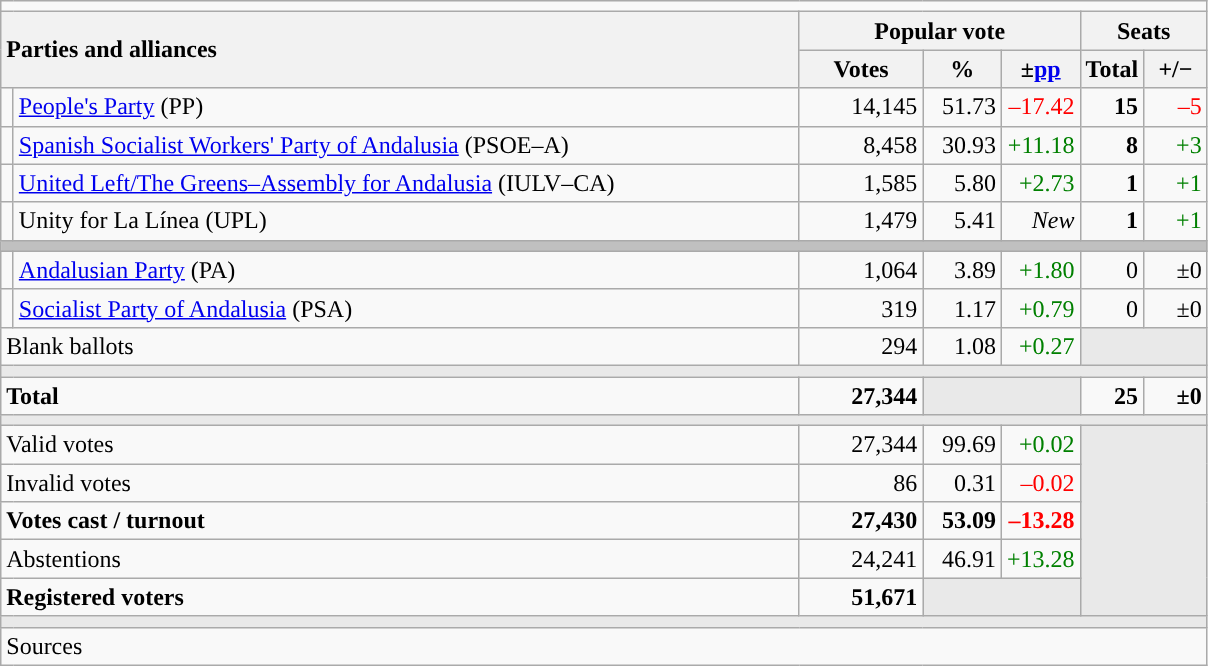<table class="wikitable" style="text-align:right;">
<tr>
<td colspan="7"></td>
</tr>
<tr>
<th style="text-align:left;" rowspan="2" colspan="2" width="525">Parties and alliances</th>
<th colspan="3">Popular vote</th>
<th colspan="2">Seats</th>
</tr>
<tr>
<th width="75">Votes</th>
<th width="45">%</th>
<th width="45">±<a href='#'>pp</a></th>
<th width="35">Total</th>
<th width="35">+/−</th>
</tr>
<tr>
<td width="1" style="color:inherit;background:"></td>
<td align="left"><a href='#'>People's Party</a> (PP)</td>
<td>14,145</td>
<td>51.73</td>
<td style="color:red;">–17.42</td>
<td><strong>15</strong></td>
<td style="color:red;">–5</td>
</tr>
<tr>
<td style="color:inherit;background:"></td>
<td align="left"><a href='#'>Spanish Socialist Workers' Party of Andalusia</a> (PSOE–A)</td>
<td>8,458</td>
<td>30.93</td>
<td style="color:green;">+11.18</td>
<td><strong>8</strong></td>
<td style="color:green;">+3</td>
</tr>
<tr>
<td style="color:inherit;background:"></td>
<td align="left"><a href='#'>United Left/The Greens–Assembly for Andalusia</a> (IULV–CA)</td>
<td>1,585</td>
<td>5.80</td>
<td style="color:green;">+2.73</td>
<td><strong>1</strong></td>
<td style="color:green;">+1</td>
</tr>
<tr>
<td style="color:inherit;background:"></td>
<td align="left">Unity for La Línea (UPL)</td>
<td>1,479</td>
<td>5.41</td>
<td><em>New</em></td>
<td><strong>1</strong></td>
<td style="color:green;">+1</td>
</tr>
<tr>
<td colspan="7" bgcolor="#C0C0C0"></td>
</tr>
<tr>
<td style="color:inherit;background:"></td>
<td align="left"><a href='#'>Andalusian Party</a> (PA)</td>
<td>1,064</td>
<td>3.89</td>
<td style="color:green;">+1.80</td>
<td>0</td>
<td>±0</td>
</tr>
<tr>
<td style="color:inherit;background:"></td>
<td align="left"><a href='#'>Socialist Party of Andalusia</a> (PSA)</td>
<td>319</td>
<td>1.17</td>
<td style="color:green;">+0.79</td>
<td>0</td>
<td>±0</td>
</tr>
<tr>
<td align="left" colspan="2">Blank ballots</td>
<td>294</td>
<td>1.08</td>
<td style="color:green;">+0.27</td>
<td bgcolor="#E9E9E9" colspan="2"></td>
</tr>
<tr>
<td colspan="7" bgcolor="#E9E9E9"></td>
</tr>
<tr style="font-weight:bold;">
<td align="left" colspan="2">Total</td>
<td>27,344</td>
<td bgcolor="#E9E9E9" colspan="2"></td>
<td>25</td>
<td>±0</td>
</tr>
<tr>
<td colspan="7" bgcolor="#E9E9E9"></td>
</tr>
<tr>
<td align="left" colspan="2">Valid votes</td>
<td>27,344</td>
<td>99.69</td>
<td style="color:green;">+0.02</td>
<td bgcolor="#E9E9E9" colspan="2" rowspan="5"></td>
</tr>
<tr>
<td align="left" colspan="2">Invalid votes</td>
<td>86</td>
<td>0.31</td>
<td style="color:red;">–0.02</td>
</tr>
<tr style="font-weight:bold;">
<td align="left" colspan="2">Votes cast / turnout</td>
<td>27,430</td>
<td>53.09</td>
<td style="color:red;">–13.28</td>
</tr>
<tr>
<td align="left" colspan="2">Abstentions</td>
<td>24,241</td>
<td>46.91</td>
<td style="color:green;">+13.28</td>
</tr>
<tr style="font-weight:bold;">
<td align="left" colspan="2">Registered voters</td>
<td>51,671</td>
<td bgcolor="#E9E9E9" colspan="2"></td>
</tr>
<tr>
<td colspan="7" bgcolor="#E9E9E9"></td>
</tr>
<tr>
<td align="left" colspan="7">Sources</td>
</tr>
</table>
